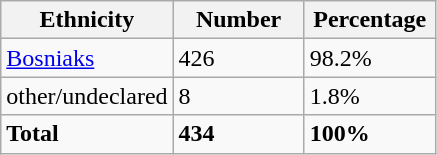<table class="wikitable">
<tr>
<th width="100px">Ethnicity</th>
<th width="80px">Number</th>
<th width="80px">Percentage</th>
</tr>
<tr>
<td><a href='#'>Bosniaks</a></td>
<td>426</td>
<td>98.2%</td>
</tr>
<tr>
<td>other/undeclared</td>
<td>8</td>
<td>1.8%</td>
</tr>
<tr>
<td><strong>Total</strong></td>
<td><strong>434</strong></td>
<td><strong>100%</strong></td>
</tr>
</table>
